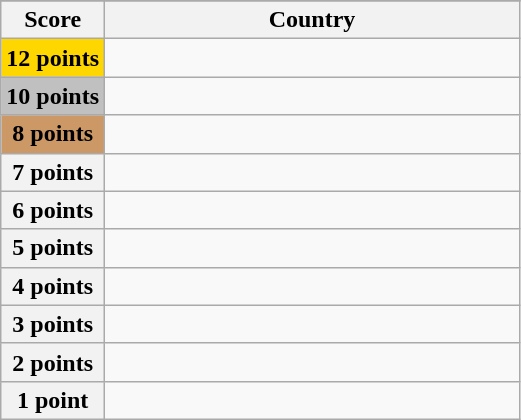<table class="wikitable">
<tr>
</tr>
<tr>
<th scope="col" width="20%">Score</th>
<th scope="col">Country</th>
</tr>
<tr>
<th scope="row" style="background:gold">12 points</th>
<td></td>
</tr>
<tr>
<th scope="row" style="background:silver">10 points</th>
<td></td>
</tr>
<tr>
<th scope="row" style="background:#CC9966">8 points</th>
<td></td>
</tr>
<tr>
<th scope="row">7 points</th>
<td></td>
</tr>
<tr>
<th scope="row">6 points</th>
<td></td>
</tr>
<tr>
<th scope="row">5 points</th>
<td></td>
</tr>
<tr>
<th scope="row">4 points</th>
<td></td>
</tr>
<tr>
<th scope="row">3 points</th>
<td></td>
</tr>
<tr>
<th scope="row">2 points</th>
<td></td>
</tr>
<tr>
<th scope="row">1 point</th>
<td></td>
</tr>
</table>
